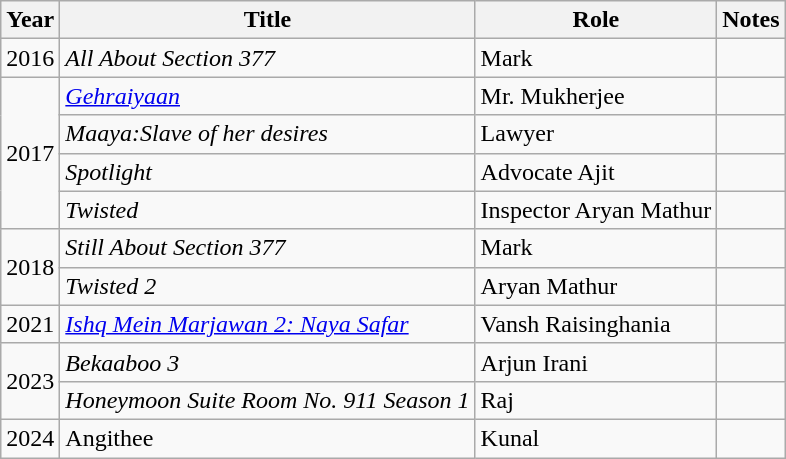<table class="wikitable">
<tr>
<th>Year</th>
<th>Title</th>
<th>Role</th>
<th>Notes</th>
</tr>
<tr>
<td>2016</td>
<td><em>All About Section 377</em></td>
<td>Mark</td>
<td></td>
</tr>
<tr>
<td rowspan="4">2017</td>
<td><em><a href='#'>Gehraiyaan</a></em></td>
<td>Mr. Mukherjee</td>
<td></td>
</tr>
<tr>
<td><em>Maaya:Slave of her desires</em></td>
<td>Lawyer</td>
<td></td>
</tr>
<tr>
<td><em>Spotlight</em></td>
<td>Advocate Ajit</td>
<td></td>
</tr>
<tr>
<td><em>Twisted</em></td>
<td>Inspector Aryan Mathur</td>
<td></td>
</tr>
<tr>
<td rowspan="2">2018</td>
<td><em>Still About Section 377</em></td>
<td>Mark</td>
<td></td>
</tr>
<tr>
<td><em>Twisted 2</em></td>
<td>Aryan Mathur</td>
<td></td>
</tr>
<tr>
<td>2021</td>
<td><em><a href='#'>Ishq Mein Marjawan 2: Naya Safar</a></em></td>
<td>Vansh Raisinghania</td>
<td></td>
</tr>
<tr>
<td rowspan="2">2023</td>
<td><em>Bekaaboo 3</em></td>
<td>Arjun Irani</td>
<td></td>
</tr>
<tr>
<td><em>Honeymoon Suite Room No. 911 Season 1</em></td>
<td>Raj</td>
<td></td>
</tr>
<tr>
<td>2024</td>
<td>Angithee</td>
<td>Kunal</td>
<td></td>
</tr>
</table>
